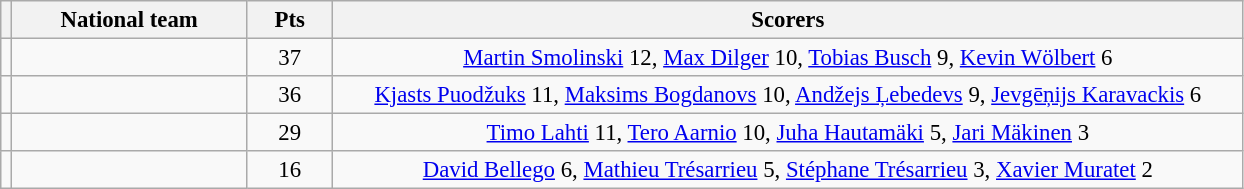<table class=wikitable style="font-size: 95%">
<tr>
<th></th>
<th width=150>National team</th>
<th width=50>Pts</th>
<th width=600>Scorers</th>
</tr>
<tr align=center >
<td></td>
<td align=left></td>
<td>37</td>
<td><a href='#'>Martin Smolinski</a> 12, <a href='#'>Max Dilger</a> 10, <a href='#'>Tobias Busch</a> 9, <a href='#'>Kevin Wölbert</a> 6</td>
</tr>
<tr align=center>
<td></td>
<td align=left></td>
<td>36</td>
<td><a href='#'>Kjasts Puodžuks</a> 11, <a href='#'>Maksims Bogdanovs</a> 10, <a href='#'>Andžejs Ļebedevs</a> 9, <a href='#'>Jevgēņijs Karavackis</a> 6</td>
</tr>
<tr align=center>
<td></td>
<td align=left></td>
<td>29</td>
<td><a href='#'>Timo Lahti</a> 11, <a href='#'>Tero Aarnio</a> 10, <a href='#'>Juha Hautamäki</a> 5, <a href='#'>Jari Mäkinen</a> 3</td>
</tr>
<tr align=center>
<td></td>
<td align=left></td>
<td>16</td>
<td><a href='#'>David Bellego</a> 6, <a href='#'>Mathieu Trésarrieu</a> 5, <a href='#'>Stéphane Trésarrieu</a> 3, <a href='#'>Xavier Muratet</a> 2</td>
</tr>
</table>
